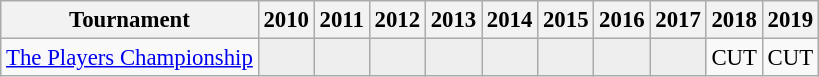<table class="wikitable" style="font-size:95%;text-align:center;">
<tr>
<th>Tournament</th>
<th>2010</th>
<th>2011</th>
<th>2012</th>
<th>2013</th>
<th>2014</th>
<th>2015</th>
<th>2016</th>
<th>2017</th>
<th>2018</th>
<th>2019</th>
</tr>
<tr>
<td align=left><a href='#'>The Players Championship</a></td>
<td style="background:#eeeeee;"></td>
<td style="background:#eeeeee;"></td>
<td style="background:#eeeeee;"></td>
<td style="background:#eeeeee;"></td>
<td style="background:#eeeeee;"></td>
<td style="background:#eeeeee;"></td>
<td style="background:#eeeeee;"></td>
<td style="background:#eeeeee;"></td>
<td>CUT</td>
<td>CUT</td>
</tr>
</table>
